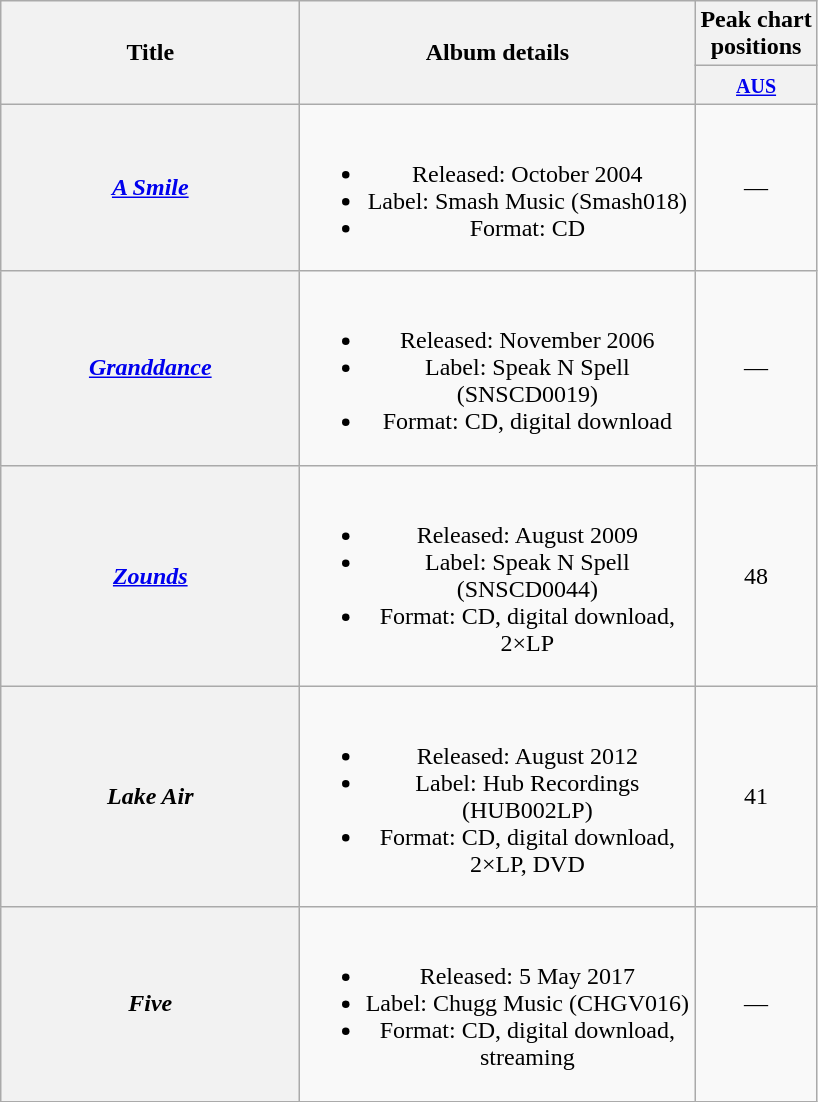<table class="wikitable plainrowheaders" style="text-align:center;" border="1">
<tr>
<th scope="col" rowspan="2" style="width:12em;">Title</th>
<th scope="col" rowspan="2" style="width:16em;">Album details</th>
<th scope="col" colspan="1">Peak chart<br>positions</th>
</tr>
<tr>
<th scope="col" style="text-align:center;"><small><a href='#'>AUS</a><br></small></th>
</tr>
<tr>
<th scope="row"><em><a href='#'>A Smile</a></em></th>
<td><br><ul><li>Released: October 2004</li><li>Label: Smash Music (Smash018)</li><li>Format: CD</li></ul></td>
<td align="center">—</td>
</tr>
<tr>
<th scope="row"><em><a href='#'>Granddance</a></em></th>
<td><br><ul><li>Released: November 2006</li><li>Label: Speak N Spell (SNSCD0019)</li><li>Format: CD, digital download</li></ul></td>
<td align="center">—</td>
</tr>
<tr>
<th scope="row"><em><a href='#'>Zounds</a></em></th>
<td><br><ul><li>Released: August 2009</li><li>Label: Speak N Spell (SNSCD0044)</li><li>Format: CD, digital download, 2×LP</li></ul></td>
<td align="center">48</td>
</tr>
<tr>
<th scope="row"><em>Lake Air</em></th>
<td><br><ul><li>Released: August 2012</li><li>Label: Hub Recordings (HUB002LP)</li><li>Format: CD, digital download, 2×LP, DVD</li></ul></td>
<td align="center">41</td>
</tr>
<tr>
<th scope="row"><em>Five</em></th>
<td><br><ul><li>Released: 5 May 2017</li><li>Label: Chugg Music (CHGV016)</li><li>Format: CD, digital download, streaming</li></ul></td>
<td align="center">—</td>
</tr>
</table>
